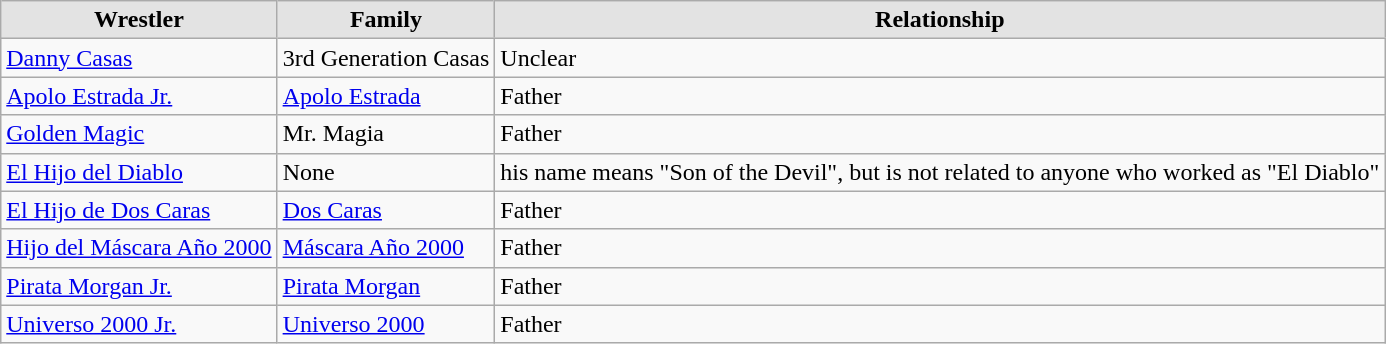<table class="wikitable">
<tr>
<th style="border-style: none none solid solid; background: #e3e3e3"><strong>Wrestler</strong></th>
<th style="border-style: none none solid solid; background: #e3e3e3"><strong>Family</strong></th>
<th style="border-style: none none solid solid; background: #e3e3e3"><strong>Relationship</strong></th>
</tr>
<tr>
<td><a href='#'>Danny Casas</a></td>
<td>3rd Generation Casas</td>
<td>Unclear</td>
</tr>
<tr>
<td><a href='#'>Apolo Estrada Jr.</a></td>
<td><a href='#'>Apolo Estrada</a></td>
<td>Father</td>
</tr>
<tr>
<td><a href='#'>Golden Magic</a></td>
<td>Mr. Magia</td>
<td>Father</td>
</tr>
<tr>
<td><a href='#'>El Hijo del Diablo</a></td>
<td>None</td>
<td>his name means "Son of the Devil", but is not related to anyone who worked as "El Diablo"</td>
</tr>
<tr>
<td><a href='#'>El Hijo de Dos Caras</a></td>
<td><a href='#'>Dos Caras</a></td>
<td>Father</td>
</tr>
<tr>
<td><a href='#'>Hijo del Máscara Año 2000</a></td>
<td><a href='#'>Máscara Año 2000</a></td>
<td>Father</td>
</tr>
<tr>
<td><a href='#'>Pirata Morgan Jr.</a></td>
<td><a href='#'>Pirata Morgan</a></td>
<td>Father</td>
</tr>
<tr>
<td><a href='#'>Universo 2000 Jr.</a></td>
<td><a href='#'>Universo 2000</a></td>
<td>Father</td>
</tr>
</table>
